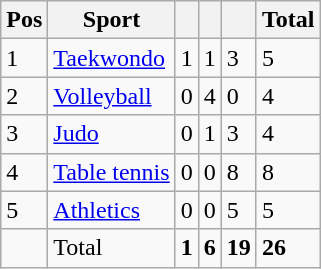<table class="wikitable">
<tr>
<th>Pos</th>
<th>Sport</th>
<th bgcolor="gold"></th>
<th bgcolor="silver"></th>
<th bgcolor="CC9966"></th>
<th>Total</th>
</tr>
<tr>
<td>1</td>
<td><a href='#'>Taekwondo</a></td>
<td>1</td>
<td>1</td>
<td>3</td>
<td>5</td>
</tr>
<tr>
<td>2</td>
<td><a href='#'>Volleyball</a></td>
<td>0</td>
<td>4</td>
<td>0</td>
<td>4</td>
</tr>
<tr>
<td>3</td>
<td><a href='#'>Judo</a></td>
<td>0</td>
<td>1</td>
<td>3</td>
<td>4</td>
</tr>
<tr>
<td>4</td>
<td><a href='#'>Table tennis</a></td>
<td>0</td>
<td>0</td>
<td>8</td>
<td>8</td>
</tr>
<tr>
<td>5</td>
<td><a href='#'>Athletics</a></td>
<td>0</td>
<td>0</td>
<td>5</td>
<td>5</td>
</tr>
<tr>
<td></td>
<td>Total</td>
<td><strong> 1 </strong></td>
<td><strong> 6 </strong></td>
<td><strong> 19 </strong></td>
<td><strong>26</strong></td>
</tr>
</table>
